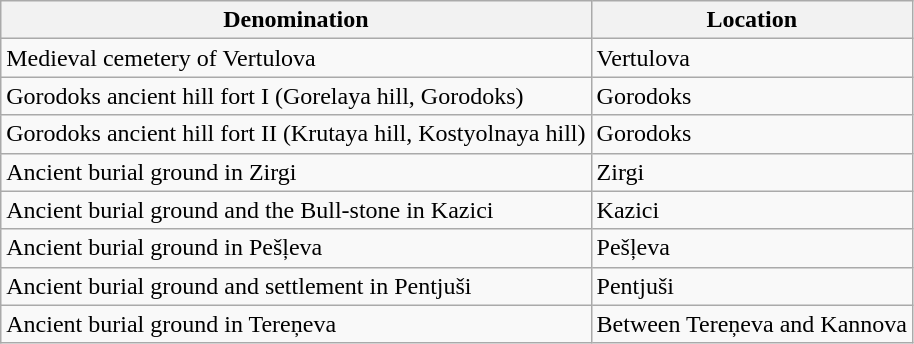<table class="wikitable">
<tr>
<th>Denomination</th>
<th>Location</th>
</tr>
<tr>
<td>Medieval cemetery of Vertulova</td>
<td>Vertulova</td>
</tr>
<tr>
<td>Gorodoks ancient hill fort I (Gorelaya hill, Gorodoks)</td>
<td>Gorodoks</td>
</tr>
<tr>
<td>Gorodoks ancient hill fort II (Krutaya hill, Kostyolnaya hill)</td>
<td>Gorodoks</td>
</tr>
<tr>
<td>Ancient burial ground in Zirgi</td>
<td>Zirgi</td>
</tr>
<tr>
<td>Ancient burial ground and the Bull-stone in Kazici</td>
<td>Kazici</td>
</tr>
<tr>
<td>Ancient burial ground in Pešļeva</td>
<td>Pešļeva</td>
</tr>
<tr>
<td>Ancient burial ground and settlement in Pentjuši</td>
<td>Pentjuši</td>
</tr>
<tr>
<td>Ancient burial ground in Tereņeva</td>
<td>Between Tereņeva and Kannova</td>
</tr>
</table>
